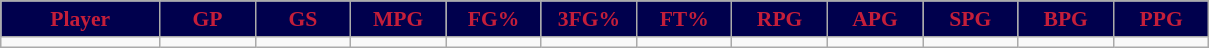<table class="wikitable sortable" style="font-size: 90%">
<tr>
<th style="background:#00004d;color:#C41E3A;" width="10%">Player</th>
<th style="background:#00004d;color:#C41E3A;" width="6%">GP</th>
<th style="background:#00004d;color:#C41E3A;" width="6%">GS</th>
<th style="background:#00004d;color:#C41E3A;" width="6%">MPG</th>
<th style="background:#00004d;color:#C41E3A;" width="6%">FG%</th>
<th style="background:#00004d;color:#C41E3A;" width="6%">3FG%</th>
<th style="background:#00004d;color:#C41E3A;" width="6%">FT%</th>
<th style="background:#00004d;color:#C41E3A;" width="6%">RPG</th>
<th style="background:#00004d;color:#C41E3A;" width="6%">APG</th>
<th style="background:#00004d;color:#C41E3A;" width="6%">SPG</th>
<th style="background:#00004d;color:#C41E3A;" width="6%">BPG</th>
<th style="background:#00004d;color:#C41E3A;" width="6%">PPG</th>
</tr>
<tr>
<td></td>
<td></td>
<td></td>
<td></td>
<td></td>
<td></td>
<td></td>
<td></td>
<td></td>
<td></td>
<td></td>
<td></td>
</tr>
</table>
